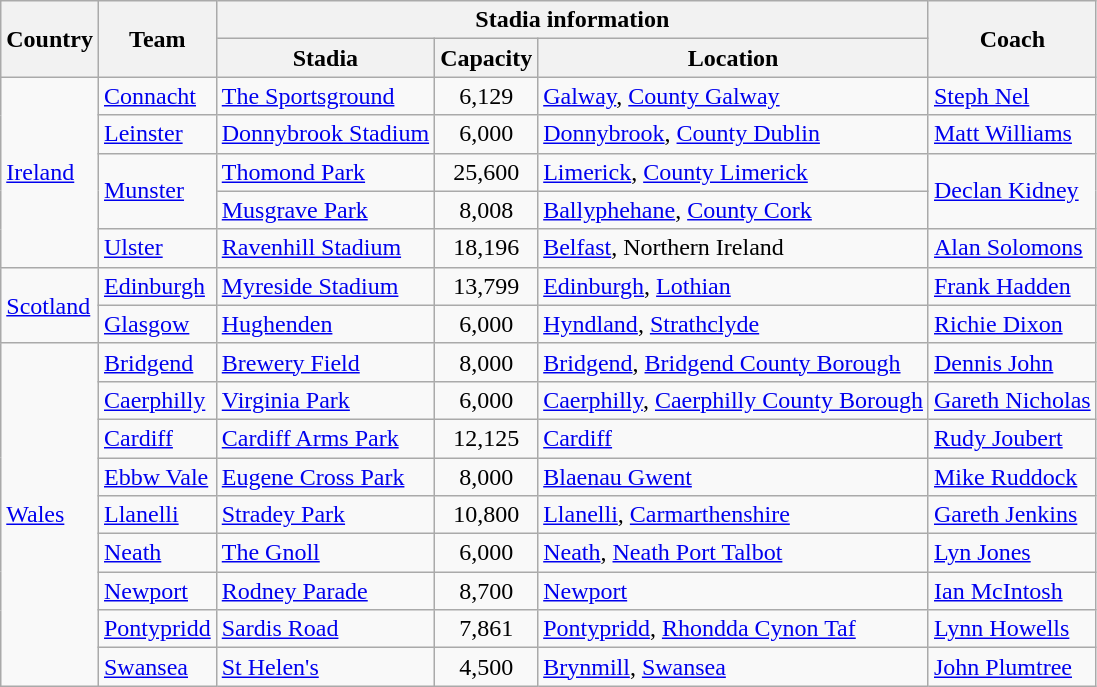<table class="wikitable">
<tr>
<th rowspan="2">Country</th>
<th rowspan="2">Team</th>
<th colspan="3">Stadia information</th>
<th rowspan="2">Coach</th>
</tr>
<tr>
<th>Stadia</th>
<th>Capacity</th>
<th>Location</th>
</tr>
<tr>
<td rowspan="5"> <a href='#'>Ireland</a></td>
<td><a href='#'>Connacht</a></td>
<td><a href='#'>The Sportsground</a></td>
<td align=center>6,129</td>
<td><a href='#'>Galway</a>, <a href='#'>County Galway</a></td>
<td> <a href='#'>Steph Nel</a></td>
</tr>
<tr>
<td><a href='#'>Leinster</a></td>
<td><a href='#'>Donnybrook Stadium</a></td>
<td align=center>6,000</td>
<td><a href='#'>Donnybrook</a>, <a href='#'>County Dublin</a></td>
<td> <a href='#'>Matt Williams</a></td>
</tr>
<tr>
<td rowspan="2"><a href='#'>Munster</a></td>
<td><a href='#'>Thomond Park</a></td>
<td align=center>25,600</td>
<td><a href='#'>Limerick</a>, <a href='#'>County Limerick</a></td>
<td rowspan="2"> <a href='#'>Declan Kidney</a></td>
</tr>
<tr>
<td><a href='#'>Musgrave Park</a></td>
<td align=center>8,008</td>
<td><a href='#'>Ballyphehane</a>, <a href='#'>County Cork</a></td>
</tr>
<tr>
<td><a href='#'>Ulster</a></td>
<td><a href='#'>Ravenhill Stadium</a></td>
<td align=center>18,196</td>
<td><a href='#'>Belfast</a>, Northern Ireland</td>
<td> <a href='#'>Alan Solomons</a></td>
</tr>
<tr>
<td rowspan="2"> <a href='#'>Scotland</a></td>
<td><a href='#'>Edinburgh</a></td>
<td><a href='#'>Myreside Stadium</a></td>
<td align=center>13,799</td>
<td><a href='#'>Edinburgh</a>, <a href='#'>Lothian</a></td>
<td> <a href='#'>Frank Hadden</a></td>
</tr>
<tr>
<td><a href='#'>Glasgow</a></td>
<td><a href='#'>Hughenden</a></td>
<td align=center>6,000</td>
<td><a href='#'>Hyndland</a>, <a href='#'>Strathclyde</a></td>
<td> <a href='#'>Richie Dixon</a></td>
</tr>
<tr>
<td rowspan="9"> <a href='#'>Wales</a></td>
<td><a href='#'>Bridgend</a></td>
<td><a href='#'>Brewery Field</a></td>
<td align=center>8,000</td>
<td><a href='#'>Bridgend</a>, <a href='#'>Bridgend County Borough</a></td>
<td> <a href='#'>Dennis John</a></td>
</tr>
<tr>
<td><a href='#'>Caerphilly</a></td>
<td><a href='#'>Virginia Park</a></td>
<td align=center>6,000</td>
<td><a href='#'>Caerphilly</a>, <a href='#'>Caerphilly County Borough</a></td>
<td> <a href='#'>Gareth Nicholas</a></td>
</tr>
<tr>
<td><a href='#'>Cardiff</a></td>
<td><a href='#'>Cardiff Arms Park</a></td>
<td align=center>12,125</td>
<td><a href='#'>Cardiff</a></td>
<td> <a href='#'>Rudy Joubert</a></td>
</tr>
<tr>
<td><a href='#'>Ebbw Vale</a></td>
<td><a href='#'>Eugene Cross Park</a></td>
<td align=center>8,000</td>
<td><a href='#'>Blaenau Gwent</a></td>
<td> <a href='#'>Mike Ruddock</a></td>
</tr>
<tr>
<td><a href='#'>Llanelli</a></td>
<td><a href='#'>Stradey Park</a></td>
<td align=center>10,800</td>
<td><a href='#'>Llanelli</a>, <a href='#'>Carmarthenshire</a></td>
<td> <a href='#'>Gareth Jenkins</a></td>
</tr>
<tr>
<td><a href='#'>Neath</a></td>
<td><a href='#'>The Gnoll</a></td>
<td align=center>6,000</td>
<td><a href='#'>Neath</a>, <a href='#'>Neath Port Talbot</a></td>
<td> <a href='#'>Lyn Jones</a></td>
</tr>
<tr>
<td><a href='#'>Newport</a></td>
<td><a href='#'>Rodney Parade</a></td>
<td align=center>8,700</td>
<td><a href='#'>Newport</a></td>
<td> <a href='#'>Ian McIntosh</a></td>
</tr>
<tr>
<td><a href='#'>Pontypridd</a></td>
<td><a href='#'>Sardis Road</a></td>
<td align=center>7,861</td>
<td><a href='#'>Pontypridd</a>, <a href='#'>Rhondda Cynon Taf</a></td>
<td> <a href='#'>Lynn Howells</a></td>
</tr>
<tr>
<td><a href='#'>Swansea</a></td>
<td><a href='#'>St Helen's</a></td>
<td align=center>4,500</td>
<td><a href='#'>Brynmill</a>, <a href='#'>Swansea</a></td>
<td> <a href='#'>John Plumtree</a></td>
</tr>
</table>
